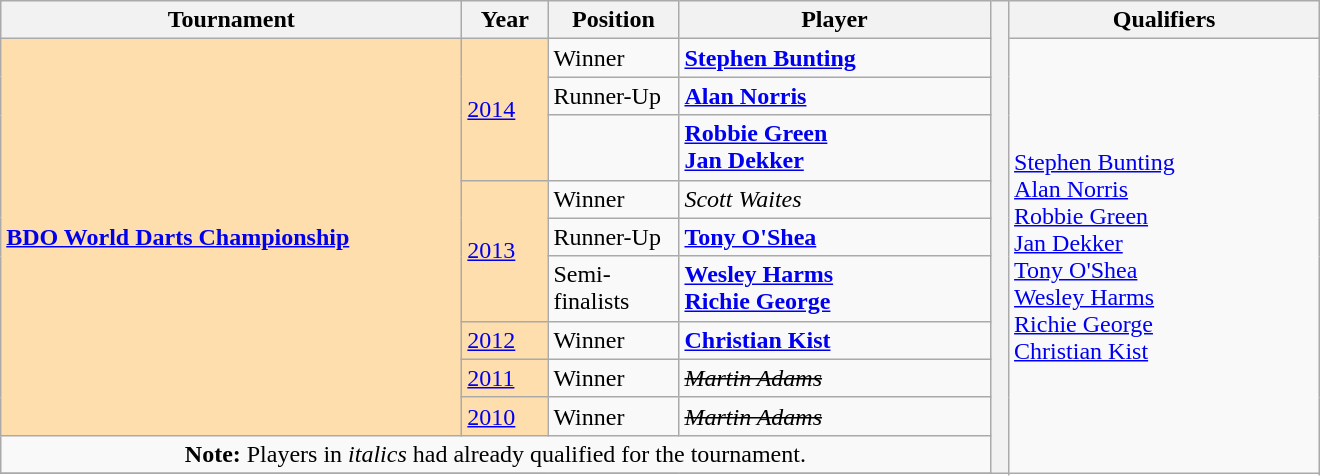<table class="wikitable">
<tr>
<th width=300>Tournament</th>
<th width=50>Year</th>
<th width=80>Position</th>
<th width=200>Player</th>
<th rowspan=15 width=5></th>
<th width=200>Qualifiers</th>
</tr>
<tr>
<td rowspan="9" style="background:#ffdead;"><strong><a href='#'>BDO World Darts Championship</a></strong></td>
<td rowspan="3" style="background:#ffdead;"><a href='#'>2014</a></td>
<td>Winner</td>
<td> <strong><a href='#'>Stephen Bunting</a></strong></td>
<td rowspan=14> <a href='#'>Stephen Bunting</a><br> <a href='#'>Alan Norris</a><br> <a href='#'>Robbie Green</a><br> <a href='#'>Jan Dekker</a><br> <a href='#'>Tony O'Shea</a><br> <a href='#'>Wesley Harms</a><br> <a href='#'>Richie George</a><br> <a href='#'>Christian Kist</a></td>
</tr>
<tr>
<td>Runner-Up</td>
<td> <strong><a href='#'>Alan Norris</a></strong></td>
</tr>
<tr>
<td></td>
<td> <strong><a href='#'>Robbie Green</a></strong><br> <strong><a href='#'>Jan Dekker</a></strong></td>
</tr>
<tr>
<td rowspan="3" style="background:#ffdead;"><a href='#'>2013</a></td>
<td>Winner</td>
<td> <em>Scott Waites</em></td>
</tr>
<tr>
<td>Runner-Up</td>
<td> <strong><a href='#'>Tony O'Shea</a></strong></td>
</tr>
<tr>
<td>Semi-finalists</td>
<td> <strong><a href='#'>Wesley Harms</a></strong><br> <strong><a href='#'>Richie George</a></strong></td>
</tr>
<tr>
<td style="background:#ffdead;"><a href='#'>2012</a></td>
<td>Winner</td>
<td> <strong><a href='#'>Christian Kist</a></strong></td>
</tr>
<tr>
<td style="background:#ffdead;"><a href='#'>2011</a></td>
<td>Winner</td>
<td> <s><em>Martin Adams</em></s></td>
</tr>
<tr>
<td style="background:#ffdead;"><a href='#'>2010</a></td>
<td>Winner</td>
<td> <s><em>Martin Adams</em></s></td>
</tr>
<tr>
<td colspan=4 align=center><strong>Note:</strong> Players in <em>italics</em> had already qualified for the tournament.</td>
</tr>
<tr>
</tr>
</table>
